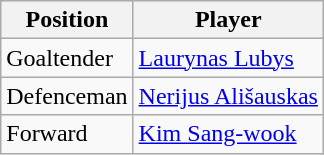<table class="wikitable">
<tr>
<th>Position</th>
<th>Player</th>
</tr>
<tr>
<td>Goaltender</td>
<td> <a href='#'>Laurynas Lubys</a></td>
</tr>
<tr>
<td>Defenceman</td>
<td> <a href='#'>Nerijus Ališauskas</a></td>
</tr>
<tr>
<td>Forward</td>
<td> <a href='#'>Kim Sang-wook</a></td>
</tr>
</table>
